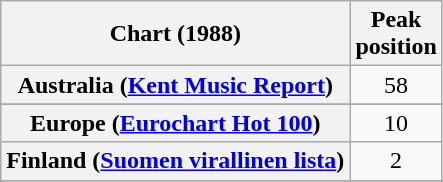<table class="wikitable sortable plainrowheaders" style="text-align:center">
<tr>
<th>Chart (1988)</th>
<th>Peak<br>position</th>
</tr>
<tr>
<th scope="row">Australia (<a href='#'>Kent Music Report</a>)</th>
<td>58</td>
</tr>
<tr>
</tr>
<tr>
<th scope="row">Europe (<a href='#'>Eurochart Hot 100</a>)</th>
<td>10</td>
</tr>
<tr>
<th scope="row">Finland (<a href='#'>Suomen virallinen lista</a>)</th>
<td>2</td>
</tr>
<tr>
</tr>
<tr>
</tr>
<tr>
</tr>
<tr>
</tr>
<tr>
</tr>
<tr>
</tr>
<tr>
</tr>
<tr>
</tr>
<tr>
</tr>
<tr>
</tr>
</table>
